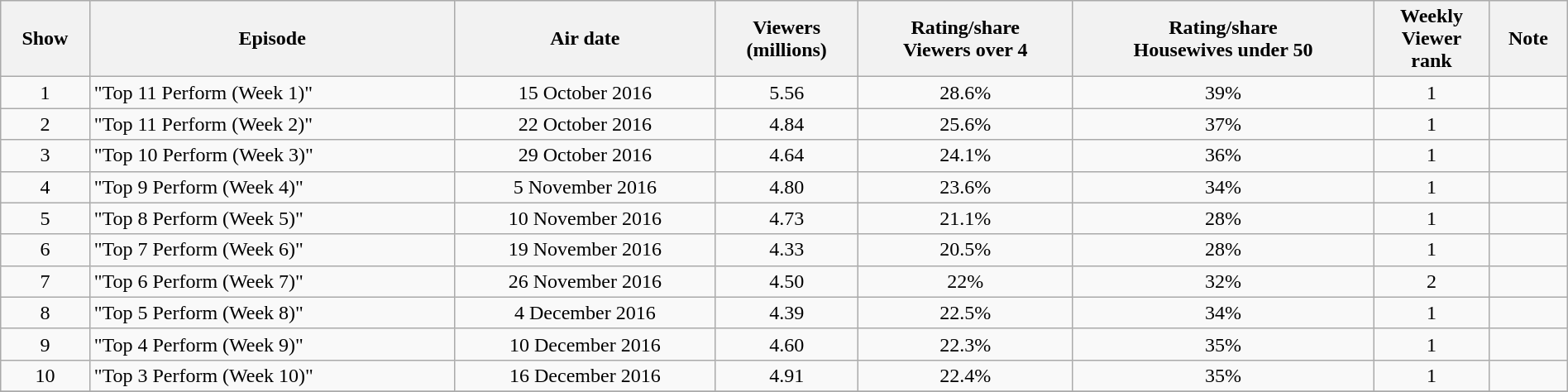<table class="wikitable sortable" style="margin:0; width:100%; text-align:center;">
<tr>
<th>Show</th>
<th>Episode</th>
<th>Air date</th>
<th>Viewers<br>(millions)</th>
<th>Rating/share<br>Viewers over 4</th>
<th>Rating/share<br>Housewives under 50</th>
<th>Weekly<br>Viewer<br>rank</th>
<th>Note</th>
</tr>
<tr>
<td rowspan="1">1</td>
<td style="text-align:left;">"Top 11 Perform (Week 1)"</td>
<td rowspan="1">15 October 2016</td>
<td>5.56</td>
<td>28.6%</td>
<td>39%</td>
<td>1</td>
<td></td>
</tr>
<tr>
<td rowspan="1">2</td>
<td style="text-align:left;">"Top 11 Perform (Week 2)"</td>
<td rowspan="1">22 October 2016</td>
<td>4.84</td>
<td>25.6%</td>
<td>37%</td>
<td>1</td>
<td></td>
</tr>
<tr>
<td rowspan="1">3</td>
<td style="text-align:left;">"Top 10 Perform (Week 3)"</td>
<td rowspan="1">29 October 2016</td>
<td>4.64</td>
<td>24.1%</td>
<td>36%</td>
<td>1</td>
<td></td>
</tr>
<tr>
<td rowspan="1">4</td>
<td style="text-align:left;">"Top 9 Perform (Week 4)"</td>
<td rowspan="1">5 November 2016</td>
<td>4.80</td>
<td>23.6%</td>
<td>34%</td>
<td>1</td>
<td></td>
</tr>
<tr>
<td rowspan="1">5</td>
<td style="text-align:left;">"Top 8 Perform (Week 5)"</td>
<td rowspan="1">10 November 2016</td>
<td>4.73</td>
<td>21.1%</td>
<td>28%</td>
<td>1</td>
<td></td>
</tr>
<tr>
<td rowspan="1">6</td>
<td style="text-align:left;">"Top 7 Perform (Week 6)"</td>
<td rowspan="1">19 November 2016</td>
<td>4.33</td>
<td>20.5%</td>
<td>28%</td>
<td>1</td>
<td></td>
</tr>
<tr>
<td rowspan="1">7</td>
<td style="text-align:left;">"Top 6 Perform (Week 7)"</td>
<td rowspan="1">26 November 2016</td>
<td>4.50</td>
<td>22%</td>
<td>32%</td>
<td>2</td>
<td></td>
</tr>
<tr>
<td rowspan="1">8</td>
<td style="text-align:left;">"Top 5 Perform (Week 8)"</td>
<td rowspan="1">4 December 2016</td>
<td>4.39</td>
<td>22.5%</td>
<td>34%</td>
<td>1</td>
<td></td>
</tr>
<tr>
<td rowspan="1">9</td>
<td style="text-align:left;">"Top 4 Perform (Week 9)"</td>
<td rowspan="1">10 December 2016</td>
<td>4.60</td>
<td>22.3%</td>
<td>35%</td>
<td>1</td>
<td></td>
</tr>
<tr>
<td rowspan="1">10</td>
<td style="text-align:left;">"Top 3 Perform (Week 10)"</td>
<td rowspan="1">16 December 2016</td>
<td>4.91</td>
<td>22.4%</td>
<td>35%</td>
<td>1</td>
<td></td>
</tr>
<tr>
</tr>
</table>
